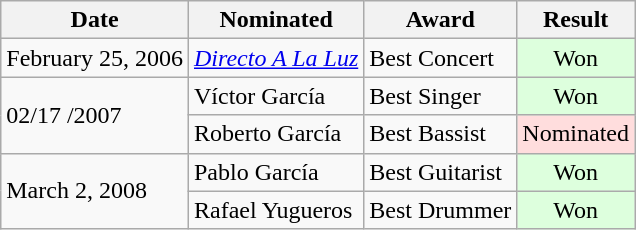<table class="wikitable">
<tr>
<th>Date</th>
<th>Nominated</th>
<th>Award</th>
<th>Result</th>
</tr>
<tr>
<td>February 25, 2006</td>
<td><em><a href='#'>Directo A La Luz</a></em></td>
<td>Best Concert</td>
<td align="center" style="background: #ddffdd">Won</td>
</tr>
<tr>
<td rowspan="2">02/17 /2007</td>
<td>Víctor García</td>
<td>Best Singer</td>
<td align="center" style="background: #ddffdd">Won</td>
</tr>
<tr>
<td>Roberto García</td>
<td>Best Bassist</td>
<td align="center" style="background: #ffdddd">Nominated</td>
</tr>
<tr>
<td rowspan="2">March 2, 2008</td>
<td>Pablo García</td>
<td>Best Guitarist</td>
<td align="center" style="background: #ddffdd">Won</td>
</tr>
<tr>
<td>Rafael Yugueros</td>
<td>Best Drummer</td>
<td align="center" style="background: #ddffdd">Won</td>
</tr>
</table>
